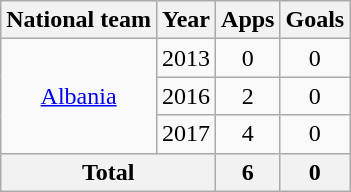<table class="wikitable" style="text-align:center">
<tr>
<th>National team</th>
<th>Year</th>
<th>Apps</th>
<th>Goals</th>
</tr>
<tr>
<td rowspan="3"><a href='#'>Albania</a></td>
<td>2013</td>
<td>0</td>
<td>0</td>
</tr>
<tr>
<td>2016</td>
<td>2</td>
<td>0</td>
</tr>
<tr>
<td>2017</td>
<td>4</td>
<td>0</td>
</tr>
<tr>
<th colspan="2">Total</th>
<th>6</th>
<th>0</th>
</tr>
</table>
